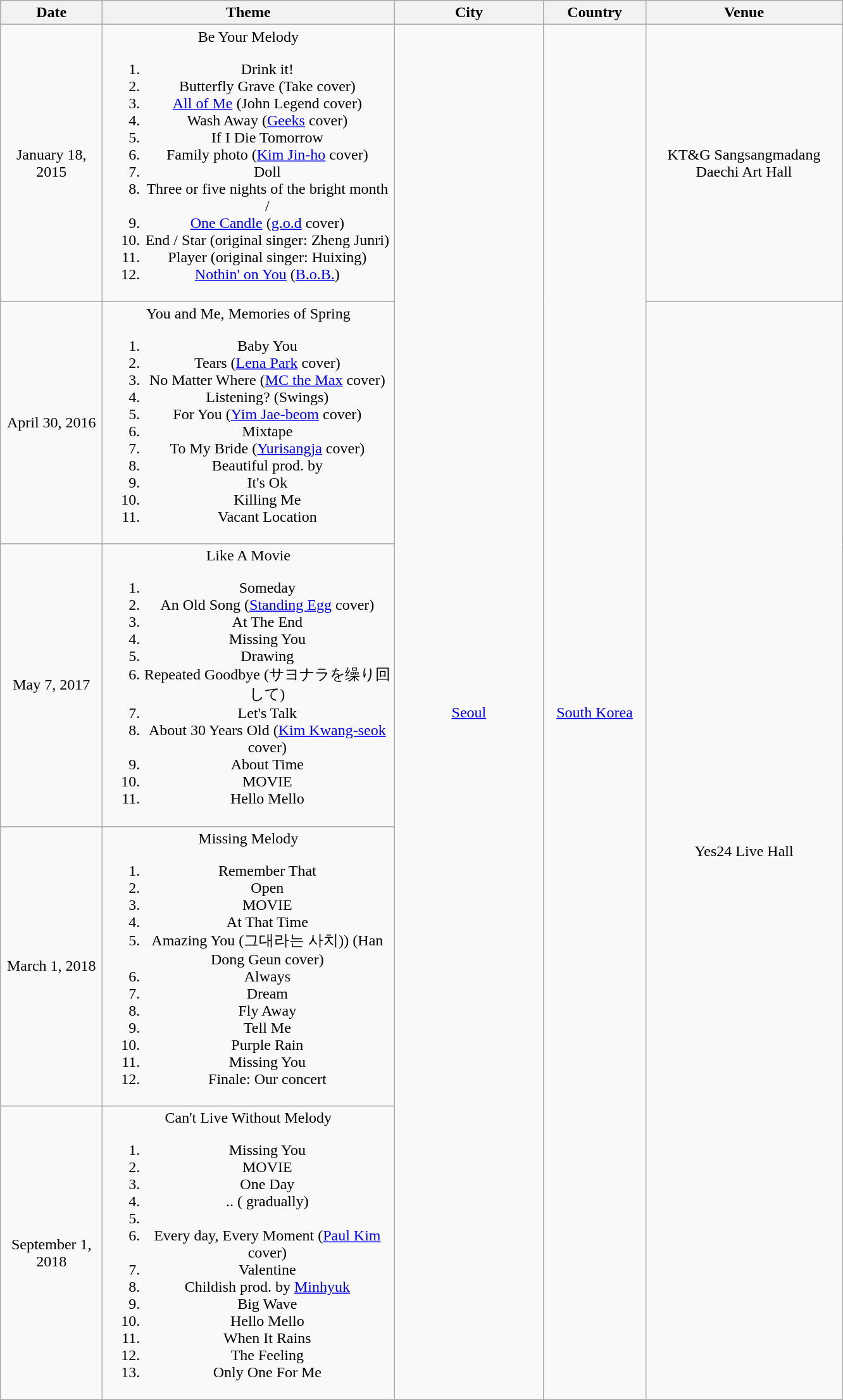<table class="wikitable" style="text-align:center;">
<tr>
<th width="100">Date</th>
<th width="300">Theme</th>
<th width="150">City</th>
<th width="100">Country</th>
<th width="200">Venue</th>
</tr>
<tr>
<td>January 18, 2015</td>
<td>Be Your Melody <br><ol><li>Drink it! </li><li>Butterfly Grave (Take cover) </li><li><a href='#'>All of Me</a> (John Legend cover) </li><li>Wash Away (<a href='#'>Geeks</a> cover) </li><li>If I Die Tomorrow </li><li>Family photo (<a href='#'>Kim Jin-ho</a> cover) </li><li>Doll</li><li>Three or five nights of the bright month / </li><li><a href='#'>One Candle</a> (<a href='#'>g.o.d</a> cover)</li><li>End / Star (original singer: Zheng Junri)</li><li>Player  (original singer: Huixing)</li><li><a href='#'>Nothin' on You</a> (<a href='#'>B.o.B.</a>) </li></ol></td>
<td rowspan="5"><a href='#'>Seoul</a></td>
<td rowspan="5"><a href='#'>South Korea</a></td>
<td>KT&G Sangsangmadang Daechi Art Hall</td>
</tr>
<tr>
<td>April 30, 2016</td>
<td>You and Me, Memories of Spring <br><ol><li>Baby You </li><li>Tears (<a href='#'>Lena Park</a> cover) </li><li>No Matter Where (<a href='#'>MC the Max</a> cover) </li><li>Listening? (Swings) </li><li>For You (<a href='#'>Yim Jae-beom</a> cover) </li><li>Mixtape </li><li>To My Bride  (<a href='#'>Yurisangja</a> cover) </li><li>Beautiful prod. by  </li><li>It's Ok</li><li>Killing Me</li><li>Vacant Location</li></ol></td>
<td rowspan="4">Yes24 Live Hall</td>
</tr>
<tr>
<td>May 7, 2017</td>
<td>Like A Movie <br><ol><li>Someday</li><li>An Old Song  (<a href='#'>Standing Egg</a> cover) </li><li>At The End </li><li>Missing You </li><li>Drawing</li><li>Repeated Goodbye (サヨナラを缲り回して)</li><li>Let's Talk </li><li>About 30 Years Old (<a href='#'>Kim Kwang-seok</a> cover) </li><li>About Time</li><li>MOVIE</li><li>Hello Mello</li></ol></td>
</tr>
<tr>
<td>March 1, 2018</td>
<td>Missing Melody <br><ol><li>Remember That</li><li>Open</li><li>MOVIE</li><li>At That Time </li><li>Amazing You (그대라는 사치)) (Han Dong Geun cover) </li><li>Always </li><li>Dream</li><li>Fly Away</li><li>Tell Me </li><li>Purple Rain </li><li>Missing You</li><li>Finale: Our concert</li></ol></td>
</tr>
<tr>
<td>September 1, 2018</td>
<td>Can't Live Without Melody <br><ol><li>Missing You</li><li>MOVIE</li><li>One Day  </li><li>.. ( gradually)</li><li></li><li>Every day, Every Moment (<a href='#'>Paul Kim</a> cover) </li><li>Valentine </li><li>Childish prod. by <a href='#'>Minhyuk</a> </li><li>Big Wave </li><li>Hello Mello </li><li>When It Rains </li><li>The Feeling</li><li>Only One For Me</li></ol></td>
</tr>
</table>
